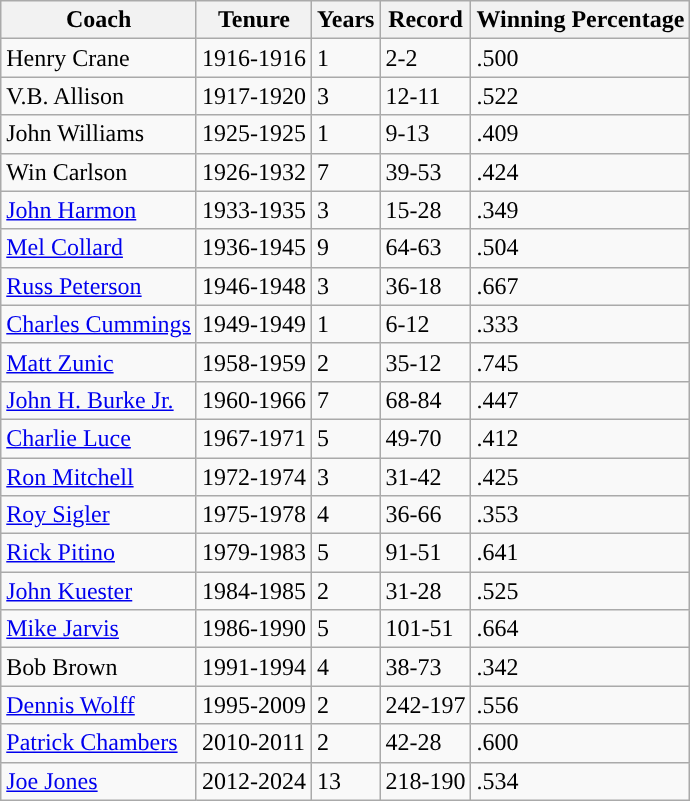<table class="wikitable sortable">
<tr>
<th>Coach</th>
<th>Tenure</th>
<th>Years</th>
<th>Record</th>
<th>Winning Percentage</th>
</tr>
<tr>
<td>Henry Crane</td>
<td>1916-1916</td>
<td>1</td>
<td>2-2</td>
<td>.500</td>
</tr>
<tr>
<td>V.B. Allison</td>
<td>1917-1920</td>
<td>3</td>
<td>12-11</td>
<td>.522</td>
</tr>
<tr>
<td>John Williams</td>
<td>1925-1925</td>
<td>1</td>
<td>9-13</td>
<td>.409</td>
</tr>
<tr>
<td>Win Carlson</td>
<td>1926-1932</td>
<td>7</td>
<td>39-53</td>
<td>.424</td>
</tr>
<tr>
<td><a href='#'>John Harmon</a></td>
<td>1933-1935</td>
<td>3</td>
<td>15-28</td>
<td>.349</td>
</tr>
<tr>
<td><a href='#'>Mel Collard</a></td>
<td>1936-1945</td>
<td>9</td>
<td>64-63</td>
<td>.504</td>
</tr>
<tr>
<td><a href='#'>Russ Peterson</a></td>
<td>1946-1948</td>
<td>3</td>
<td>36-18</td>
<td>.667</td>
</tr>
<tr>
<td><a href='#'>Charles Cummings</a></td>
<td>1949-1949</td>
<td>1</td>
<td>6-12</td>
<td>.333</td>
</tr>
<tr>
<td><a href='#'>Matt Zunic</a></td>
<td>1958-1959</td>
<td>2</td>
<td>35-12</td>
<td>.745</td>
</tr>
<tr>
<td><a href='#'>John H. Burke Jr.</a></td>
<td>1960-1966</td>
<td>7</td>
<td>68-84</td>
<td>.447</td>
</tr>
<tr>
<td><a href='#'>Charlie Luce</a></td>
<td>1967-1971</td>
<td>5</td>
<td>49-70</td>
<td>.412</td>
</tr>
<tr>
<td><a href='#'>Ron Mitchell</a></td>
<td>1972-1974</td>
<td>3</td>
<td>31-42</td>
<td>.425</td>
</tr>
<tr>
<td><a href='#'>Roy Sigler</a></td>
<td>1975-1978</td>
<td>4</td>
<td>36-66</td>
<td>.353</td>
</tr>
<tr>
<td><a href='#'>Rick Pitino</a></td>
<td>1979-1983</td>
<td>5</td>
<td>91-51</td>
<td>.641</td>
</tr>
<tr>
<td><a href='#'>John Kuester</a></td>
<td>1984-1985</td>
<td>2</td>
<td>31-28</td>
<td>.525</td>
</tr>
<tr>
<td><a href='#'>Mike Jarvis</a></td>
<td>1986-1990</td>
<td>5</td>
<td>101-51</td>
<td>.664</td>
</tr>
<tr>
<td>Bob Brown</td>
<td>1991-1994</td>
<td>4</td>
<td>38-73</td>
<td>.342</td>
</tr>
<tr>
<td><a href='#'>Dennis Wolff</a></td>
<td>1995-2009</td>
<td>2</td>
<td>242-197</td>
<td>.556</td>
</tr>
<tr>
<td><a href='#'>Patrick Chambers</a></td>
<td>2010-2011</td>
<td>2</td>
<td>42-28</td>
<td>.600</td>
</tr>
<tr>
<td><a href='#'>Joe Jones</a></td>
<td>2012-2024</td>
<td>13</td>
<td>218-190</td>
<td>.534</td>
</tr>
</table>
